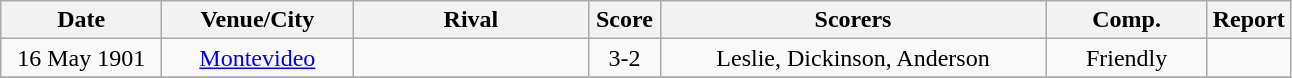<table class="wikitable" style="text-align:center">
<tr>
<th width=100px>Date</th>
<th width=120px>Venue/City</th>
<th width=150px>Rival</th>
<th width=40px>Score</th>
<th width=250px>Scorers</th>
<th width=100px>Comp.</th>
<th width=30px>Report</th>
</tr>
<tr>
<td>16 May 1901</td>
<td><a href='#'>Montevideo</a></td>
<td> </td>
<td>3-2</td>
<td>Leslie, Dickinson, Anderson</td>
<td>Friendly</td>
<td></td>
</tr>
<tr>
</tr>
</table>
